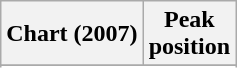<table class="wikitable sortable plainrowheaders">
<tr>
<th scope="col">Chart (2007)</th>
<th scope="col">Peak<br>position</th>
</tr>
<tr>
</tr>
<tr>
</tr>
<tr>
</tr>
</table>
